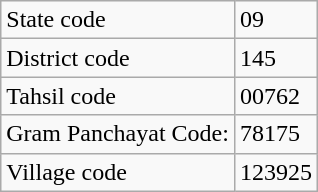<table class="wikitable sortable|right">
<tr>
<td>State code</td>
<td>09</td>
</tr>
<tr>
<td>District code</td>
<td>145</td>
</tr>
<tr>
<td>Tahsil code</td>
<td>00762</td>
</tr>
<tr>
<td>Gram Panchayat Code:</td>
<td>78175 </td>
</tr>
<tr>
<td>Village code</td>
<td>123925 </td>
</tr>
</table>
